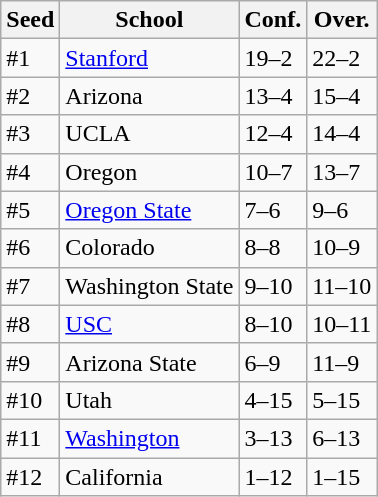<table class="wikitable">
<tr>
<th>Seed</th>
<th>School</th>
<th>Conf.</th>
<th>Over.</th>
</tr>
<tr>
<td>#1</td>
<td><a href='#'>Stanford</a></td>
<td>19–2</td>
<td>22–2</td>
</tr>
<tr>
<td>#2</td>
<td>Arizona</td>
<td>13–4</td>
<td>15–4</td>
</tr>
<tr>
<td>#3</td>
<td>UCLA</td>
<td>12–4</td>
<td>14–4</td>
</tr>
<tr>
<td>#4</td>
<td>Oregon</td>
<td>10–7</td>
<td>13–7</td>
</tr>
<tr>
<td>#5</td>
<td><a href='#'>Oregon State</a></td>
<td>7–6</td>
<td>9–6</td>
</tr>
<tr>
<td>#6</td>
<td>Colorado</td>
<td>8–8</td>
<td>10–9</td>
</tr>
<tr>
<td>#7</td>
<td>Washington State</td>
<td>9–10</td>
<td>11–10</td>
</tr>
<tr>
<td>#8</td>
<td><a href='#'>USC</a></td>
<td>8–10</td>
<td>10–11</td>
</tr>
<tr>
<td>#9</td>
<td>Arizona State</td>
<td>6–9</td>
<td>11–9</td>
</tr>
<tr>
<td>#10</td>
<td>Utah</td>
<td>4–15</td>
<td>5–15</td>
</tr>
<tr>
<td>#11</td>
<td><a href='#'>Washington</a></td>
<td>3–13</td>
<td>6–13</td>
</tr>
<tr>
<td>#12</td>
<td>California</td>
<td>1–12</td>
<td>1–15</td>
</tr>
</table>
